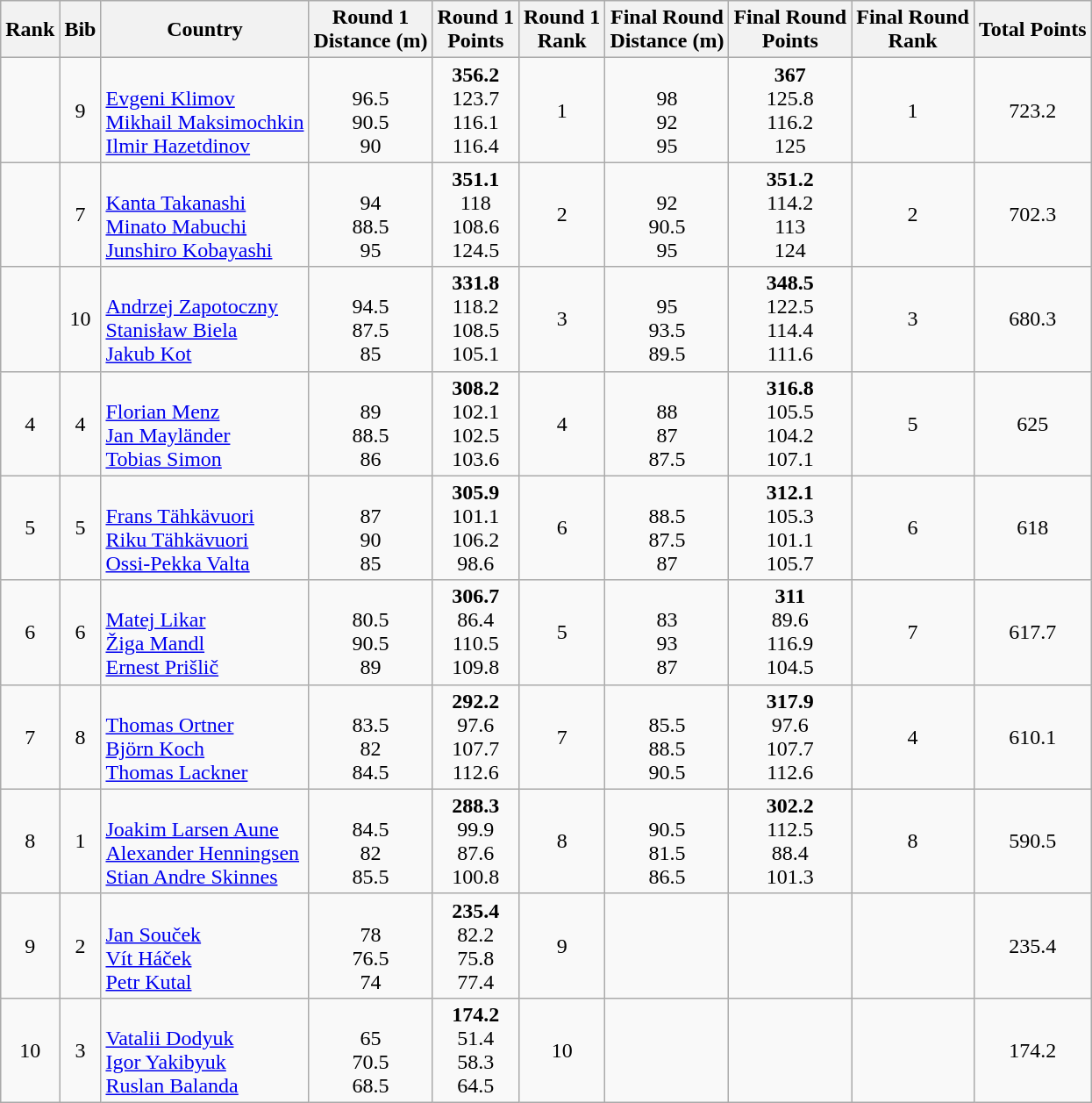<table class="wikitable sortable" style="text-align:center">
<tr>
<th>Rank</th>
<th>Bib</th>
<th>Country</th>
<th>Round 1<br>Distance (m)</th>
<th>Round 1<br>Points</th>
<th>Round 1<br>Rank</th>
<th>Final Round <br>Distance (m)</th>
<th>Final Round <br>Points</th>
<th>Final Round<br> Rank</th>
<th>Total Points</th>
</tr>
<tr>
<td></td>
<td>9</td>
<td align=left><br><a href='#'>Evgeni Klimov</a><br><a href='#'>Mikhail Maksimochkin</a><br><a href='#'>Ilmir Hazetdinov</a></td>
<td><br>96.5<br>90.5<br>90</td>
<td><strong>356.2</strong><br>123.7<br>116.1<br>116.4</td>
<td>1</td>
<td><br>98<br>92<br>95</td>
<td><strong>367</strong><br>125.8<br>116.2<br>125</td>
<td>1</td>
<td>723.2</td>
</tr>
<tr>
<td></td>
<td>7</td>
<td align=left><br><a href='#'>Kanta Takanashi</a><br><a href='#'>Minato Mabuchi</a><br><a href='#'>Junshiro Kobayashi</a></td>
<td><br>94<br>88.5<br>95</td>
<td><strong>351.1</strong><br>118<br>108.6<br>124.5</td>
<td>2</td>
<td><br>92<br>90.5<br>95</td>
<td><strong>351.2</strong><br>114.2<br>113<br>124</td>
<td>2</td>
<td>702.3</td>
</tr>
<tr>
<td></td>
<td>10</td>
<td align=left><br><a href='#'>Andrzej Zapotoczny</a><br><a href='#'>Stanisław Biela</a><br><a href='#'>Jakub Kot</a></td>
<td><br>94.5<br>87.5<br>85</td>
<td><strong>331.8</strong><br>118.2<br>108.5<br>105.1</td>
<td>3</td>
<td><br>95<br>93.5<br>89.5</td>
<td><strong>348.5</strong><br>122.5<br>114.4<br>111.6</td>
<td>3</td>
<td>680.3</td>
</tr>
<tr>
<td>4</td>
<td>4</td>
<td align=left><br><a href='#'>Florian Menz</a><br><a href='#'>Jan Mayländer</a><br><a href='#'>Tobias Simon</a></td>
<td><br>89<br>88.5<br>86</td>
<td><strong>308.2</strong><br>102.1<br>102.5<br>103.6</td>
<td>4</td>
<td><br>88<br>87<br>87.5</td>
<td><strong>316.8</strong><br>105.5<br>104.2<br>107.1</td>
<td>5</td>
<td>625</td>
</tr>
<tr>
<td>5</td>
<td>5</td>
<td align=left><br><a href='#'>Frans Tähkävuori</a><br><a href='#'>Riku Tähkävuori</a><br><a href='#'>Ossi-Pekka Valta</a></td>
<td><br>87<br>90<br>85</td>
<td><strong>305.9</strong><br>101.1<br>106.2<br>98.6</td>
<td>6</td>
<td><br>88.5<br>87.5<br>87</td>
<td><strong>312.1</strong><br>105.3<br>101.1<br>105.7</td>
<td>6</td>
<td>618</td>
</tr>
<tr>
<td>6</td>
<td>6</td>
<td align=left><br><a href='#'>Matej Likar</a><br><a href='#'>Žiga Mandl</a><br><a href='#'>Ernest Prišlič</a></td>
<td><br>80.5<br>90.5<br>89</td>
<td><strong>306.7</strong><br>86.4<br>110.5<br>109.8</td>
<td>5</td>
<td><br>83<br>93<br>87</td>
<td><strong>311</strong><br>89.6<br>116.9<br>104.5</td>
<td>7</td>
<td>617.7</td>
</tr>
<tr>
<td>7</td>
<td>8</td>
<td align=left><br><a href='#'>Thomas Ortner</a><br><a href='#'>Björn Koch</a><br><a href='#'>Thomas Lackner</a></td>
<td><br>83.5<br>82<br>84.5</td>
<td><strong>292.2</strong><br>97.6<br>107.7<br>112.6</td>
<td>7</td>
<td><br>85.5<br>88.5<br>90.5</td>
<td><strong>317.9</strong><br>97.6<br>107.7<br>112.6</td>
<td>4</td>
<td>610.1</td>
</tr>
<tr>
<td>8</td>
<td>1</td>
<td align=left><br><a href='#'>Joakim Larsen Aune</a><br><a href='#'>Alexander Henningsen</a><br><a href='#'>Stian Andre Skinnes</a></td>
<td><br>84.5<br>82<br>85.5</td>
<td><strong>288.3</strong><br>99.9<br>87.6<br>100.8</td>
<td>8</td>
<td><br>90.5<br>81.5<br>86.5</td>
<td><strong>302.2</strong><br>112.5<br>88.4<br>101.3</td>
<td>8</td>
<td>590.5</td>
</tr>
<tr>
<td>9</td>
<td>2</td>
<td align=left><br><a href='#'>Jan Souček</a><br><a href='#'>Vít Háček</a><br><a href='#'>Petr Kutal</a></td>
<td><br>78<br>76.5<br>74</td>
<td><strong>235.4</strong><br>82.2<br>75.8<br>77.4</td>
<td>9</td>
<td></td>
<td></td>
<td></td>
<td>235.4</td>
</tr>
<tr>
<td>10</td>
<td>3</td>
<td align=left><br><a href='#'>Vatalii Dodyuk</a><br><a href='#'>Igor Yakibyuk</a><br><a href='#'>Ruslan Balanda</a></td>
<td><br>65<br>70.5<br>68.5</td>
<td><strong>174.2</strong><br>51.4<br>58.3<br>64.5</td>
<td>10</td>
<td></td>
<td></td>
<td></td>
<td>174.2</td>
</tr>
</table>
